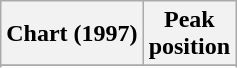<table class="wikitable sortable plainrowheaders" style="text-align:center">
<tr>
<th scope="col">Chart (1997)</th>
<th scope="col">Peak<br>position</th>
</tr>
<tr>
</tr>
<tr>
</tr>
<tr>
</tr>
<tr>
</tr>
<tr>
</tr>
<tr>
</tr>
</table>
